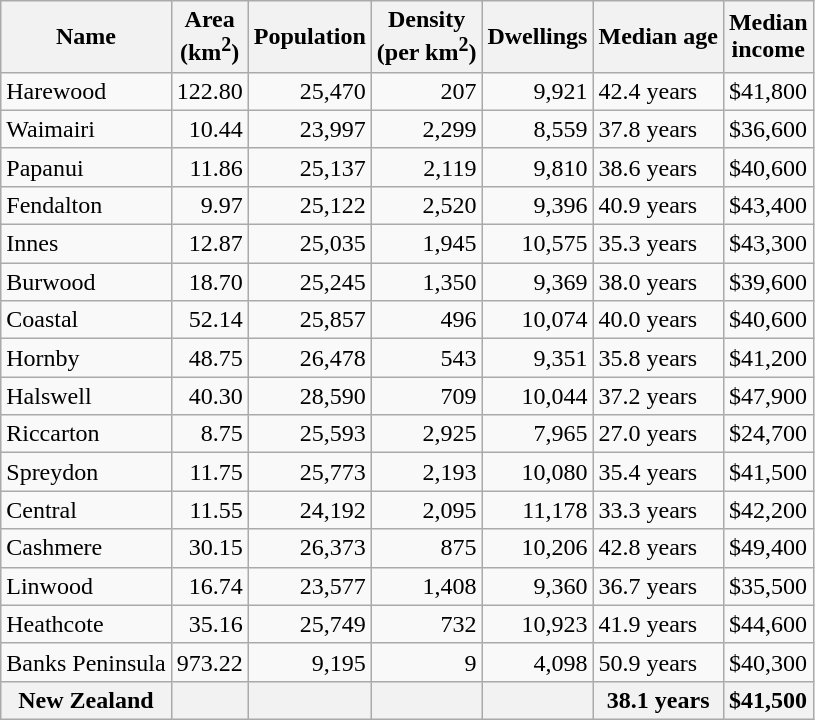<table class="wikitable sortable">
<tr>
<th>Name</th>
<th>Area<br>(km<sup>2</sup>)</th>
<th>Population</th>
<th>Density<br>(per km<sup>2</sup>)</th>
<th>Dwellings</th>
<th>Median age</th>
<th>Median<br>income</th>
</tr>
<tr>
<td>Harewood</td>
<td style="text-align:right;">122.80</td>
<td style="text-align:right;">25,470</td>
<td style="text-align:right;">207</td>
<td style="text-align:right;">9,921</td>
<td>42.4 years</td>
<td>$41,800</td>
</tr>
<tr>
<td>Waimairi</td>
<td style="text-align:right;">10.44</td>
<td style="text-align:right;">23,997</td>
<td style="text-align:right;">2,299</td>
<td style="text-align:right;">8,559</td>
<td>37.8 years</td>
<td>$36,600</td>
</tr>
<tr>
<td>Papanui</td>
<td style="text-align:right;">11.86</td>
<td style="text-align:right;">25,137</td>
<td style="text-align:right;">2,119</td>
<td style="text-align:right;">9,810</td>
<td>38.6 years</td>
<td>$40,600</td>
</tr>
<tr>
<td>Fendalton</td>
<td style="text-align:right;">9.97</td>
<td style="text-align:right;">25,122</td>
<td style="text-align:right;">2,520</td>
<td style="text-align:right;">9,396</td>
<td>40.9 years</td>
<td>$43,400</td>
</tr>
<tr>
<td>Innes</td>
<td style="text-align:right;">12.87</td>
<td style="text-align:right;">25,035</td>
<td style="text-align:right;">1,945</td>
<td style="text-align:right;">10,575</td>
<td>35.3 years</td>
<td>$43,300</td>
</tr>
<tr>
<td>Burwood</td>
<td style="text-align:right;">18.70</td>
<td style="text-align:right;">25,245</td>
<td style="text-align:right;">1,350</td>
<td style="text-align:right;">9,369</td>
<td>38.0 years</td>
<td>$39,600</td>
</tr>
<tr>
<td>Coastal</td>
<td style="text-align:right;">52.14</td>
<td style="text-align:right;">25,857</td>
<td style="text-align:right;">496</td>
<td style="text-align:right;">10,074</td>
<td>40.0 years</td>
<td>$40,600</td>
</tr>
<tr>
<td>Hornby</td>
<td style="text-align:right;">48.75</td>
<td style="text-align:right;">26,478</td>
<td style="text-align:right;">543</td>
<td style="text-align:right;">9,351</td>
<td>35.8 years</td>
<td>$41,200</td>
</tr>
<tr>
<td>Halswell</td>
<td style="text-align:right;">40.30</td>
<td style="text-align:right;">28,590</td>
<td style="text-align:right;">709</td>
<td style="text-align:right;">10,044</td>
<td>37.2 years</td>
<td>$47,900</td>
</tr>
<tr>
<td>Riccarton</td>
<td style="text-align:right;">8.75</td>
<td style="text-align:right;">25,593</td>
<td style="text-align:right;">2,925</td>
<td style="text-align:right;">7,965</td>
<td>27.0 years</td>
<td>$24,700</td>
</tr>
<tr>
<td>Spreydon</td>
<td style="text-align:right;">11.75</td>
<td style="text-align:right;">25,773</td>
<td style="text-align:right;">2,193</td>
<td style="text-align:right;">10,080</td>
<td>35.4 years</td>
<td>$41,500</td>
</tr>
<tr>
<td>Central</td>
<td style="text-align:right;">11.55</td>
<td style="text-align:right;">24,192</td>
<td style="text-align:right;">2,095</td>
<td style="text-align:right;">11,178</td>
<td>33.3 years</td>
<td>$42,200</td>
</tr>
<tr>
<td>Cashmere</td>
<td style="text-align:right;">30.15</td>
<td style="text-align:right;">26,373</td>
<td style="text-align:right;">875</td>
<td style="text-align:right;">10,206</td>
<td>42.8 years</td>
<td>$49,400</td>
</tr>
<tr>
<td>Linwood</td>
<td style="text-align:right;">16.74</td>
<td style="text-align:right;">23,577</td>
<td style="text-align:right;">1,408</td>
<td style="text-align:right;">9,360</td>
<td>36.7 years</td>
<td>$35,500</td>
</tr>
<tr>
<td>Heathcote</td>
<td style="text-align:right;">35.16</td>
<td style="text-align:right;">25,749</td>
<td style="text-align:right;">732</td>
<td style="text-align:right;">10,923</td>
<td>41.9 years</td>
<td>$44,600</td>
</tr>
<tr>
<td>Banks Peninsula</td>
<td style="text-align:right;">973.22</td>
<td style="text-align:right;">9,195</td>
<td style="text-align:right;">9</td>
<td style="text-align:right;">4,098</td>
<td>50.9 years</td>
<td>$40,300</td>
</tr>
<tr>
<th>New Zealand</th>
<th></th>
<th></th>
<th></th>
<th></th>
<th>38.1 years</th>
<th style="text-align:left;">$41,500</th>
</tr>
</table>
